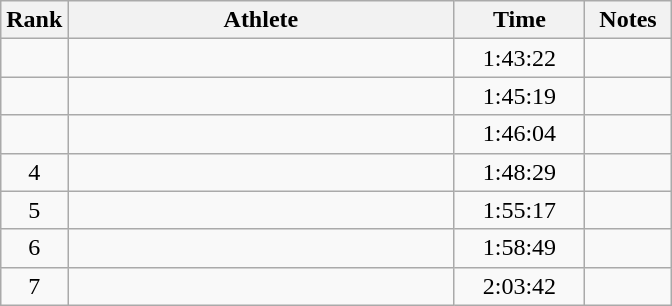<table class="wikitable sortable" style="text-align:center">
<tr>
<th width=10>Rank</th>
<th width=250>Athlete</th>
<th width=80>Time</th>
<th width=50>Notes</th>
</tr>
<tr>
<td></td>
<td align=left></td>
<td>1:43:22</td>
<td></td>
</tr>
<tr>
<td></td>
<td align=left></td>
<td>1:45:19</td>
<td></td>
</tr>
<tr>
<td></td>
<td align=left></td>
<td>1:46:04</td>
<td></td>
</tr>
<tr>
<td>4</td>
<td align=left></td>
<td>1:48:29</td>
<td></td>
</tr>
<tr>
<td>5</td>
<td align=left></td>
<td>1:55:17</td>
<td></td>
</tr>
<tr>
<td>6</td>
<td align=left></td>
<td>1:58:49</td>
<td></td>
</tr>
<tr>
<td>7</td>
<td align=left></td>
<td>2:03:42</td>
<td></td>
</tr>
</table>
